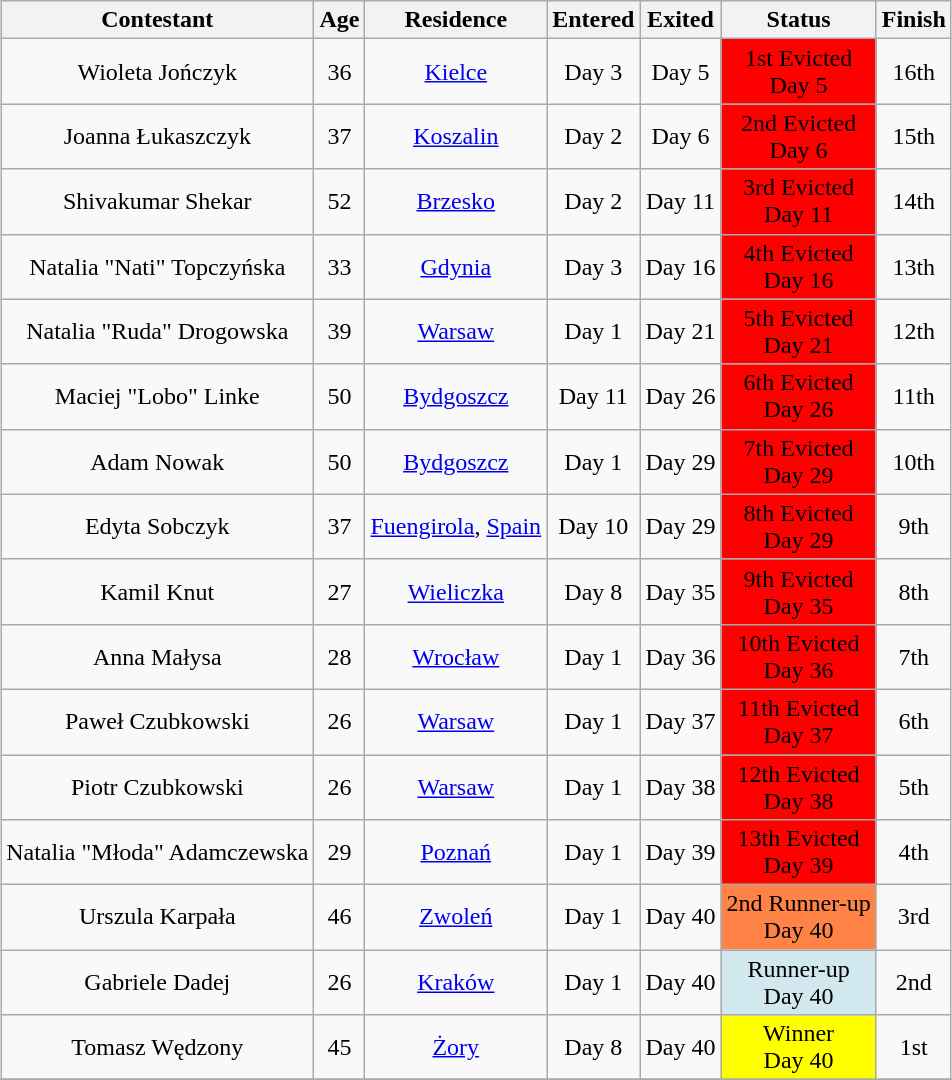<table class="wikitable sortable" style="margin:auto; text-align:center">
<tr>
<th>Contestant</th>
<th>Age</th>
<th>Residence</th>
<th>Entered</th>
<th>Exited</th>
<th>Status</th>
<th>Finish</th>
</tr>
<tr>
<td>Wioleta Jończyk</td>
<td>36</td>
<td><a href='#'>Kielce</a></td>
<td>Day 3</td>
<td>Day 5</td>
<td style="background:#ff0000;">1st Evicted<br>Day 5</td>
<td>16th</td>
</tr>
<tr>
<td>Joanna Łukaszczyk</td>
<td>37</td>
<td><a href='#'>Koszalin</a></td>
<td>Day 2</td>
<td>Day 6</td>
<td style="background:#ff0000;">2nd Evicted<br>Day 6</td>
<td>15th</td>
</tr>
<tr>
<td>Shivakumar Shekar</td>
<td>52</td>
<td><a href='#'>Brzesko</a></td>
<td>Day 2</td>
<td>Day 11</td>
<td style="background:#ff0000;">3rd Evicted<br>Day 11</td>
<td>14th</td>
</tr>
<tr>
<td>Natalia "Nati" Topczyńska</td>
<td>33</td>
<td><a href='#'>Gdynia</a></td>
<td>Day 3</td>
<td>Day 16</td>
<td style="background:#ff0000;text-align:center;">4th Evicted<br>Day 16</td>
<td>13th</td>
</tr>
<tr>
<td>Natalia "Ruda" Drogowska</td>
<td>39</td>
<td><a href='#'>Warsaw</a></td>
<td>Day 1</td>
<td>Day 21</td>
<td style="background:#ff0000;text-align:center;">5th Evicted<br>Day 21</td>
<td>12th</td>
</tr>
<tr>
<td>Maciej "Lobo" Linke</td>
<td>50</td>
<td><a href='#'>Bydgoszcz</a></td>
<td>Day 11</td>
<td>Day 26</td>
<td style="background:#ff0000;text-align:center;">6th Evicted<br>Day 26</td>
<td>11th</td>
</tr>
<tr>
<td>Adam Nowak</td>
<td>50</td>
<td><a href='#'>Bydgoszcz</a></td>
<td>Day 1</td>
<td>Day 29</td>
<td style="background:#ff0000;text-align:center;">7th Evicted<br>Day 29</td>
<td>10th</td>
</tr>
<tr>
<td>Edyta Sobczyk</td>
<td>37</td>
<td><a href='#'>Fuengirola</a>, <a href='#'>Spain</a></td>
<td>Day 10</td>
<td>Day 29</td>
<td style="background:#ff0000;text-align:center;">8th Evicted<br>Day 29</td>
<td>9th</td>
</tr>
<tr>
<td>Kamil Knut</td>
<td>27</td>
<td><a href='#'>Wieliczka</a></td>
<td>Day 8</td>
<td>Day 35</td>
<td style="background:#ff0000;text-align:center;">9th Evicted<br>Day 35</td>
<td>8th</td>
</tr>
<tr>
<td>Anna Małysa</td>
<td>28</td>
<td><a href='#'>Wrocław</a></td>
<td>Day 1</td>
<td>Day 36</td>
<td style="background:#ff0000;text-align:center;">10th Evicted<br>Day 36</td>
<td>7th</td>
</tr>
<tr>
<td>Paweł Czubkowski</td>
<td>26</td>
<td><a href='#'>Warsaw</a></td>
<td>Day 1</td>
<td>Day 37</td>
<td style="background:#ff0000;text-align:center;">11th Evicted<br>Day 37</td>
<td>6th</td>
</tr>
<tr>
<td>Piotr Czubkowski</td>
<td>26</td>
<td><a href='#'>Warsaw</a></td>
<td>Day 1</td>
<td>Day 38</td>
<td style="background:#ff0000;text-align:center;">12th Evicted<br>Day 38</td>
<td>5th</td>
</tr>
<tr>
<td>Natalia "Młoda" Adamczewska</td>
<td>29</td>
<td><a href='#'>Poznań</a></td>
<td>Day 1</td>
<td>Day 39</td>
<td style="background:#ff0000;text-align:center;">13th Evicted<br>Day 39</td>
<td>4th</td>
</tr>
<tr>
<td>Urszula Karpała</td>
<td>46</td>
<td><a href='#'>Zwoleń</a></td>
<td>Day 1</td>
<td>Day 40</td>
<td style="background:#FF8247;text-align:center;">2nd Runner-up<br>Day 40</td>
<td>3rd</td>
</tr>
<tr>
<td>Gabriele Dadej</td>
<td>26</td>
<td><a href='#'>Kraków</a></td>
<td>Day 1</td>
<td>Day 40</td>
<td style="background:#D1E8EF;text-align:center;">Runner-up<br>Day 40</td>
<td>2nd</td>
</tr>
<tr>
<td>Tomasz Wędzony</td>
<td>45</td>
<td><a href='#'>Żory</a></td>
<td>Day 8</td>
<td>Day 40</td>
<td style="background:yellow;text-align:center;">Winner<br>Day 40</td>
<td>1st</td>
</tr>
<tr>
</tr>
</table>
